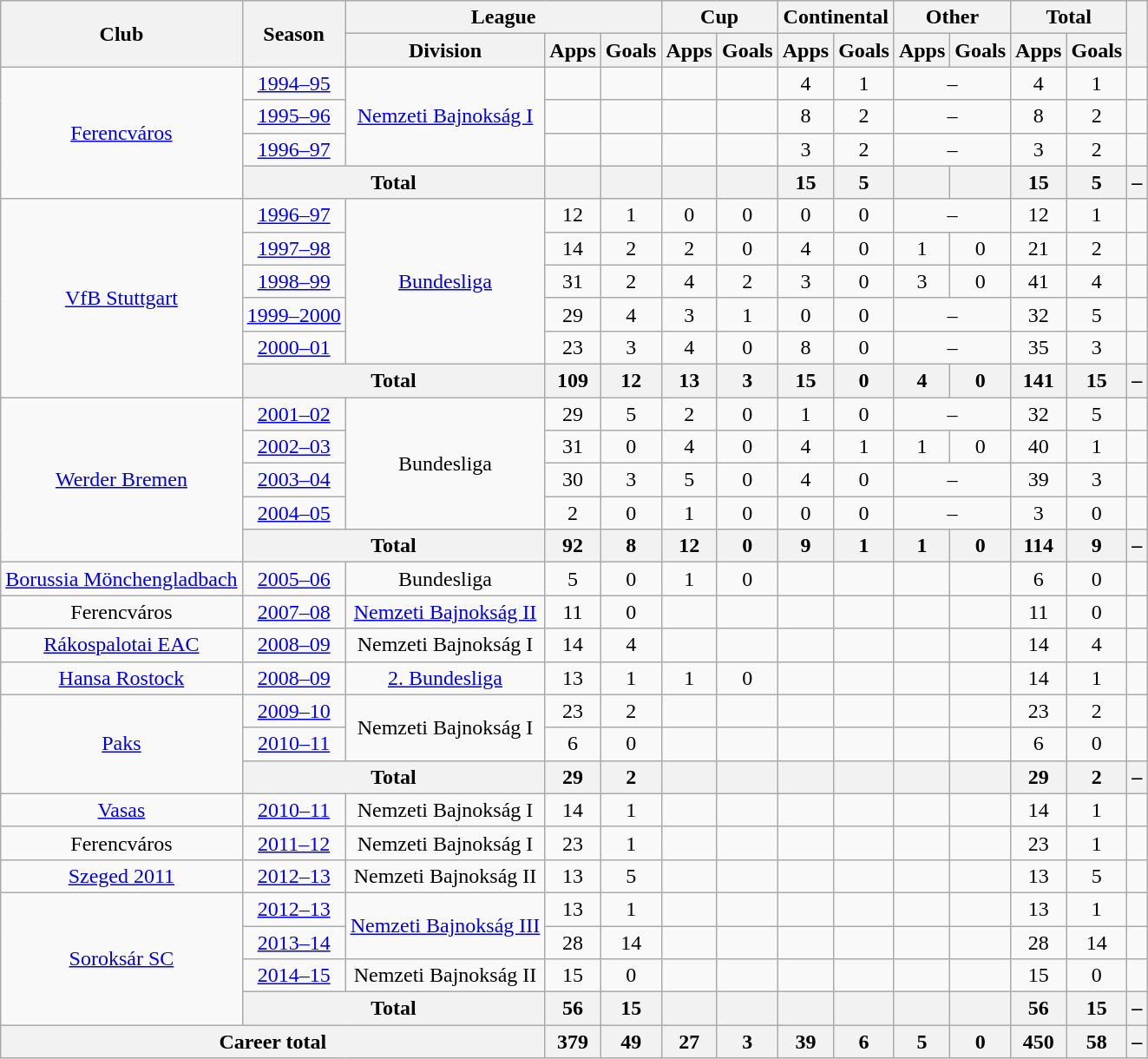<table class="wikitable" style="text-align: center">
<tr>
<th rowspan="2">Club</th>
<th rowspan="2">Season</th>
<th colspan="3">League</th>
<th colspan="2">Cup</th>
<th colspan="2">Continental</th>
<th colspan="2">Other</th>
<th colspan="2">Total</th>
<th rowspan="2"></th>
</tr>
<tr>
<th>Division</th>
<th>Apps</th>
<th>Goals</th>
<th>Apps</th>
<th>Goals</th>
<th>Apps</th>
<th>Goals</th>
<th>Apps</th>
<th>Goals</th>
<th>Apps</th>
<th>Goals</th>
</tr>
<tr>
<td rowspan="4"><a href='#'>Ferencváros</a></td>
<td><a href='#'>1994–95</a></td>
<td rowspan="3"><a href='#'>Nemzeti Bajnokság I</a></td>
<td></td>
<td></td>
<td></td>
<td></td>
<td>4</td>
<td>1</td>
<td colspan="2">–</td>
<td>4</td>
<td>1</td>
<td></td>
</tr>
<tr>
<td><a href='#'>1995–96</a></td>
<td></td>
<td></td>
<td></td>
<td></td>
<td>8</td>
<td>2</td>
<td colspan="2">–</td>
<td>8</td>
<td>2</td>
<td></td>
</tr>
<tr>
<td><a href='#'>1996–97</a></td>
<td></td>
<td></td>
<td></td>
<td></td>
<td>3</td>
<td>2</td>
<td colspan="2">–</td>
<td>3</td>
<td>2</td>
<td></td>
</tr>
<tr>
<th colspan="2">Total</th>
<th></th>
<th></th>
<th></th>
<th></th>
<th>15</th>
<th>5</th>
<th></th>
<th></th>
<th>15</th>
<th>5</th>
<th>–</th>
</tr>
<tr>
<td rowspan="6"><a href='#'>VfB Stuttgart</a></td>
<td><a href='#'>1996–97</a></td>
<td rowspan="5"><a href='#'>Bundesliga</a></td>
<td>12</td>
<td>1</td>
<td>0</td>
<td>0</td>
<td>0</td>
<td>0</td>
<td colspan="2">–</td>
<td>12</td>
<td>1</td>
<td></td>
</tr>
<tr>
<td><a href='#'>1997–98</a></td>
<td>14</td>
<td>2</td>
<td>2</td>
<td>0</td>
<td>4</td>
<td>0</td>
<td>1</td>
<td>0</td>
<td>21</td>
<td>2</td>
<td></td>
</tr>
<tr>
<td><a href='#'>1998–99</a></td>
<td>31</td>
<td>2</td>
<td>4</td>
<td>2</td>
<td>3</td>
<td>0</td>
<td>3</td>
<td>0</td>
<td>41</td>
<td>4</td>
<td></td>
</tr>
<tr>
<td><a href='#'>1999–2000</a></td>
<td>29</td>
<td>4</td>
<td>3</td>
<td>1</td>
<td>0</td>
<td>0</td>
<td colspan="2">–</td>
<td>32</td>
<td>5</td>
<td></td>
</tr>
<tr>
<td><a href='#'>2000–01</a></td>
<td>23</td>
<td>3</td>
<td>4</td>
<td>0</td>
<td>8</td>
<td>0</td>
<td colspan="2">–</td>
<td>35</td>
<td>3</td>
<td></td>
</tr>
<tr>
<th colspan="2">Total</th>
<th>109</th>
<th>12</th>
<th>13</th>
<th>3</th>
<th>15</th>
<th>0</th>
<th>4</th>
<th>0</th>
<th>141</th>
<th>15</th>
<th>–</th>
</tr>
<tr>
<td rowspan="5"><a href='#'>Werder Bremen</a></td>
<td><a href='#'>2001–02</a></td>
<td rowspan="4">Bundesliga</td>
<td>29</td>
<td>5</td>
<td>2</td>
<td>0</td>
<td>1</td>
<td>0</td>
<td colspan="2">–</td>
<td>32</td>
<td>5</td>
<td></td>
</tr>
<tr>
<td><a href='#'>2002–03</a></td>
<td>31</td>
<td>0</td>
<td>4</td>
<td>0</td>
<td>4</td>
<td>1</td>
<td>1</td>
<td>0</td>
<td>40</td>
<td>1</td>
<td></td>
</tr>
<tr>
<td><a href='#'>2003–04</a></td>
<td>30</td>
<td>3</td>
<td>5</td>
<td>0</td>
<td>4</td>
<td>0</td>
<td colspan="2">–</td>
<td>39</td>
<td>3</td>
<td></td>
</tr>
<tr>
<td><a href='#'>2004–05</a></td>
<td>2</td>
<td>0</td>
<td>1</td>
<td>0</td>
<td>0</td>
<td>0</td>
<td colspan="2">–</td>
<td>3</td>
<td>0</td>
<td></td>
</tr>
<tr>
<th colspan="2">Total</th>
<th>92</th>
<th>8</th>
<th>12</th>
<th>0</th>
<th>9</th>
<th>1</th>
<th>1</th>
<th>0</th>
<th>114</th>
<th>9</th>
<th>–</th>
</tr>
<tr>
<td><a href='#'>Borussia Mönchengladbach</a></td>
<td><a href='#'>2005–06</a></td>
<td>Bundesliga</td>
<td>5</td>
<td>0</td>
<td>1</td>
<td>0</td>
<td></td>
<td></td>
<td></td>
<td></td>
<td>6</td>
<td>0</td>
<td></td>
</tr>
<tr>
<td>Ferencváros</td>
<td><a href='#'>2007–08</a></td>
<td><a href='#'>Nemzeti Bajnokság II</a></td>
<td>11</td>
<td>0</td>
<td></td>
<td></td>
<td></td>
<td></td>
<td></td>
<td></td>
<td>11</td>
<td>0</td>
<td></td>
</tr>
<tr>
<td><a href='#'>Rákospalotai EAC</a></td>
<td><a href='#'>2008–09</a></td>
<td>Nemzeti Bajnokság I</td>
<td>14</td>
<td>4</td>
<td></td>
<td></td>
<td></td>
<td></td>
<td></td>
<td></td>
<td>14</td>
<td>4</td>
<td></td>
</tr>
<tr>
<td><a href='#'>Hansa Rostock</a></td>
<td><a href='#'>2008–09</a></td>
<td><a href='#'>2. Bundesliga</a></td>
<td>13</td>
<td>1</td>
<td>1</td>
<td>0</td>
<td></td>
<td></td>
<td></td>
<td></td>
<td>14</td>
<td>1</td>
<td></td>
</tr>
<tr>
<td rowspan="3"><a href='#'>Paks</a></td>
<td><a href='#'>2009–10</a></td>
<td rowspan="2">Nemzeti Bajnokság I</td>
<td>23</td>
<td>2</td>
<td></td>
<td></td>
<td></td>
<td></td>
<td></td>
<td></td>
<td>23</td>
<td>2</td>
<td></td>
</tr>
<tr>
<td><a href='#'>2010–11</a></td>
<td>6</td>
<td>0</td>
<td></td>
<td></td>
<td></td>
<td></td>
<td></td>
<td></td>
<td>6</td>
<td>0</td>
<td></td>
</tr>
<tr>
<th colspan="2">Total</th>
<th>29</th>
<th>2</th>
<th></th>
<th></th>
<th></th>
<th></th>
<th></th>
<th></th>
<th>29</th>
<th>2</th>
<th>–</th>
</tr>
<tr>
<td><a href='#'>Vasas</a></td>
<td><a href='#'>2010–11</a></td>
<td>Nemzeti Bajnokság I</td>
<td>14</td>
<td>1</td>
<td></td>
<td></td>
<td></td>
<td></td>
<td></td>
<td></td>
<td>14</td>
<td>1</td>
<td></td>
</tr>
<tr>
<td>Ferencváros</td>
<td><a href='#'>2011–12</a></td>
<td>Nemzeti Bajnokság I</td>
<td>23</td>
<td>1</td>
<td></td>
<td></td>
<td></td>
<td></td>
<td></td>
<td></td>
<td>23</td>
<td>1</td>
<td></td>
</tr>
<tr>
<td><a href='#'>Szeged 2011</a></td>
<td><a href='#'>2012–13</a></td>
<td>Nemzeti Bajnokság II</td>
<td>13</td>
<td>5</td>
<td></td>
<td></td>
<td></td>
<td></td>
<td></td>
<td></td>
<td>13</td>
<td>5</td>
<td></td>
</tr>
<tr>
<td rowspan="4"><a href='#'>Soroksár SC</a></td>
<td><a href='#'>2012–13</a></td>
<td rowspan="2"><a href='#'>Nemzeti Bajnokság III</a></td>
<td>13</td>
<td>1</td>
<td></td>
<td></td>
<td></td>
<td></td>
<td></td>
<td></td>
<td>13</td>
<td>1</td>
<td></td>
</tr>
<tr>
<td><a href='#'>2013–14</a></td>
<td>28</td>
<td>14</td>
<td></td>
<td></td>
<td></td>
<td></td>
<td></td>
<td></td>
<td>28</td>
<td>14</td>
<td></td>
</tr>
<tr>
<td><a href='#'>2014–15</a></td>
<td>Nemzeti Bajnokság II</td>
<td>15</td>
<td>0</td>
<td></td>
<td></td>
<td></td>
<td></td>
<td></td>
<td></td>
<td>15</td>
<td>0</td>
<td></td>
</tr>
<tr>
<th colspan="2">Total</th>
<th>56</th>
<th>15</th>
<th></th>
<th></th>
<th></th>
<th></th>
<th></th>
<th></th>
<th>56</th>
<th>15</th>
<th>–</th>
</tr>
<tr>
<th colspan="3">Career total</th>
<th>379</th>
<th>49</th>
<th>27</th>
<th>3</th>
<th>39</th>
<th>6</th>
<th>5</th>
<th>0</th>
<th>450</th>
<th>58</th>
<th>–</th>
</tr>
</table>
